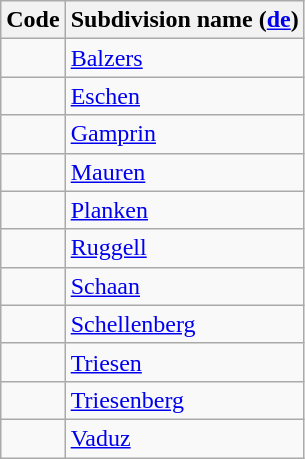<table class="wikitable sortable">
<tr>
<th>Code</th>
<th>Subdivision name (<a href='#'>de</a>)</th>
</tr>
<tr>
<td></td>
<td><a href='#'>Balzers</a></td>
</tr>
<tr>
<td></td>
<td><a href='#'>Eschen</a></td>
</tr>
<tr>
<td></td>
<td><a href='#'>Gamprin</a></td>
</tr>
<tr>
<td></td>
<td><a href='#'>Mauren</a></td>
</tr>
<tr>
<td></td>
<td><a href='#'>Planken</a></td>
</tr>
<tr>
<td></td>
<td><a href='#'>Ruggell</a></td>
</tr>
<tr>
<td></td>
<td><a href='#'>Schaan</a></td>
</tr>
<tr>
<td></td>
<td><a href='#'>Schellenberg</a></td>
</tr>
<tr>
<td></td>
<td><a href='#'>Triesen</a></td>
</tr>
<tr>
<td></td>
<td><a href='#'>Triesenberg</a></td>
</tr>
<tr>
<td></td>
<td><a href='#'>Vaduz</a></td>
</tr>
</table>
